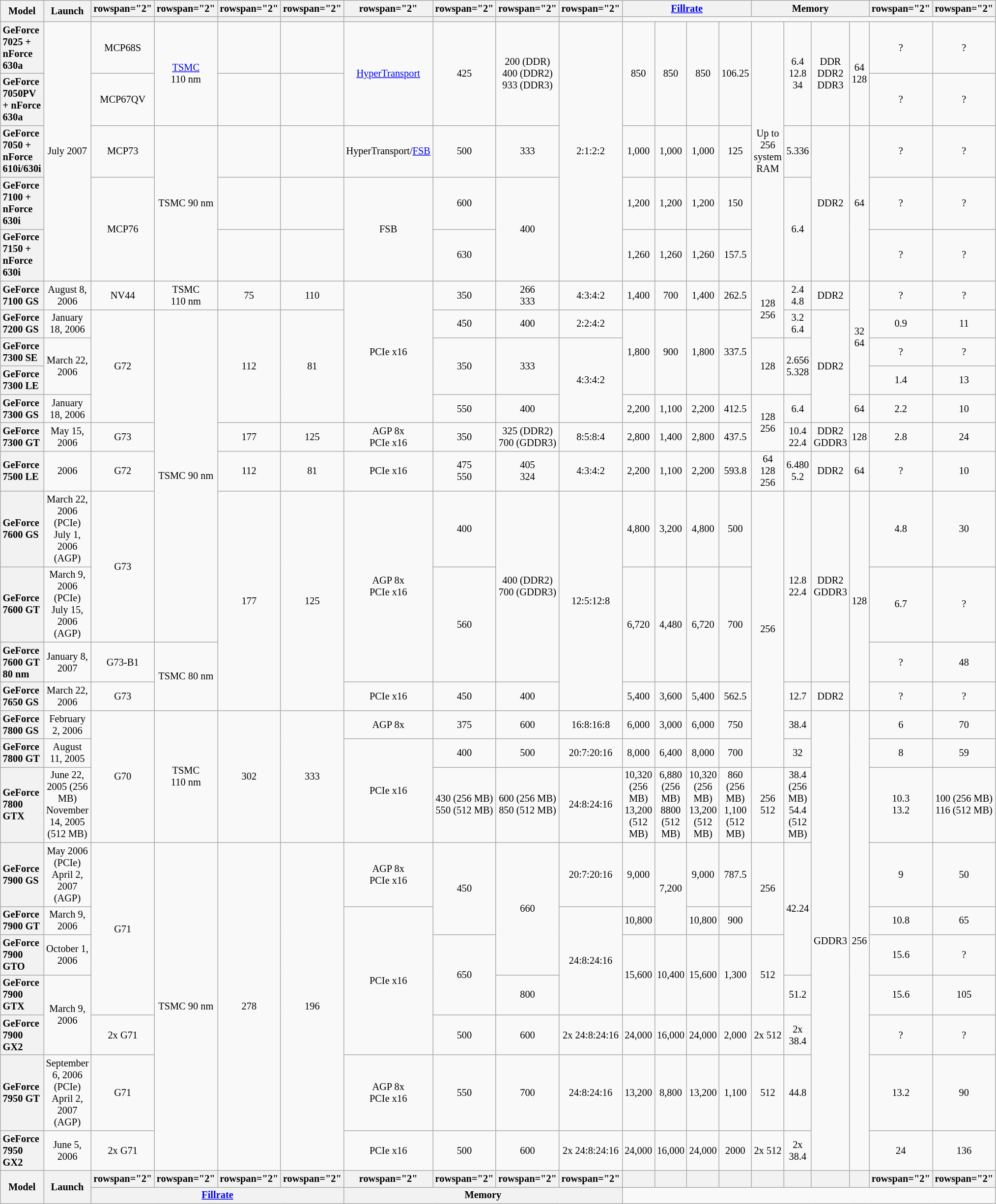<table class="mw-datatable wikitable sortable" style="font-size:85%; text-align:center;">
<tr>
<th rowspan="2">Model</th>
<th rowspan="2">Launch</th>
<th>rowspan="2" </th>
<th>rowspan="2" </th>
<th>rowspan="2" </th>
<th>rowspan="2" </th>
<th>rowspan="2" </th>
<th>rowspan="2" </th>
<th>rowspan="2" </th>
<th>rowspan="2" </th>
<th colspan="4"><a href='#'>Fillrate</a></th>
<th colspan="4">Memory</th>
<th>rowspan="2" </th>
<th>rowspan="2" </th>
</tr>
<tr>
<th></th>
<th></th>
<th></th>
<th></th>
<th></th>
<th></th>
<th></th>
<th></th>
</tr>
<tr>
<th style="text-align:left">GeForce 7025 + nForce 630a</th>
<td rowspan="5">July 2007</td>
<td>MCP68S</td>
<td rowspan="2"><a href='#'>TSMC</a> 110 nm</td>
<td></td>
<td></td>
<td rowspan="2"><a href='#'>HyperTransport</a></td>
<td rowspan="2">425</td>
<td rowspan="2">200 (DDR)<br>400 (DDR2)<br>933 (DDR3)</td>
<td rowspan="5">2:1:2:2</td>
<td rowspan="2">850</td>
<td rowspan="2">850</td>
<td rowspan="2">850</td>
<td rowspan="2">106.25</td>
<td rowspan="5">Up to 256 system RAM</td>
<td rowspan="2">6.4<br>12.8<br>34</td>
<td rowspan="2">DDR<br>DDR2<br>DDR3</td>
<td rowspan="2">64<br>128</td>
<td>?</td>
<td>?</td>
</tr>
<tr>
<th style="text-align:left">GeForce 7050PV + nForce 630a</th>
<td>MCP67QV</td>
<td></td>
<td></td>
<td>?</td>
<td>?</td>
</tr>
<tr>
<th style="text-align:left">GeForce 7050 + nForce 610i/630i</th>
<td>MCP73</td>
<td rowspan="3">TSMC 90 nm</td>
<td></td>
<td></td>
<td>HyperTransport/<a href='#'>FSB</a></td>
<td>500</td>
<td>333</td>
<td>1,000</td>
<td>1,000</td>
<td>1,000</td>
<td>125</td>
<td>5.336</td>
<td rowspan="3">DDR2</td>
<td rowspan="3">64</td>
<td>?</td>
<td>?</td>
</tr>
<tr>
<th style="text-align:left">GeForce 7100 + nForce 630i</th>
<td rowspan="2">MCP76</td>
<td></td>
<td></td>
<td rowspan="2">FSB</td>
<td>600</td>
<td rowspan="2">400</td>
<td>1,200</td>
<td>1,200</td>
<td>1,200</td>
<td>150</td>
<td rowspan="2">6.4</td>
<td>?</td>
<td>?</td>
</tr>
<tr>
<th style="text-align:left">GeForce 7150 + nForce 630i</th>
<td></td>
<td></td>
<td>630</td>
<td>1,260</td>
<td>1,260</td>
<td>1,260</td>
<td>157.5</td>
<td>?</td>
<td>?</td>
</tr>
<tr>
<th style="text-align:left">GeForce 7100 GS</th>
<td>August 8, 2006</td>
<td>NV44</td>
<td>TSMC 110 nm</td>
<td>75</td>
<td>110</td>
<td rowspan="5">PCIe x16</td>
<td>350</td>
<td>266<br>333</td>
<td>4:3:4:2</td>
<td>1,400</td>
<td>700</td>
<td>1,400</td>
<td>262.5</td>
<td rowspan="2">128<br>256</td>
<td>2.4<br>4.8</td>
<td>DDR2</td>
<td rowspan="4">32<br>64</td>
<td>?</td>
<td>?</td>
</tr>
<tr>
<th style="text-align:left">GeForce 7200 GS</th>
<td>January 18, 2006</td>
<td rowspan="4">G72</td>
<td rowspan="8">TSMC 90 nm</td>
<td rowspan="4">112</td>
<td rowspan="4">81</td>
<td>450</td>
<td>400</td>
<td>2:2:4:2</td>
<td rowspan="3">1,800</td>
<td rowspan="3">900</td>
<td rowspan="3">1,800</td>
<td rowspan="3">337.5</td>
<td>3.2<br>6.4</td>
<td rowspan="4">DDR2</td>
<td>0.9</td>
<td>11</td>
</tr>
<tr>
<th style="text-align:left">GeForce 7300 SE</th>
<td rowspan="2">March 22, 2006</td>
<td rowspan="2">350</td>
<td rowspan="2">333</td>
<td rowspan="3">4:3:4:2</td>
<td rowspan="2">128</td>
<td rowspan="2">2.656<br>5.328</td>
<td>?</td>
<td>?</td>
</tr>
<tr>
<th style="text-align:left">GeForce 7300 LE</th>
<td>1.4</td>
<td>13</td>
</tr>
<tr>
<th style="text-align:left">GeForce 7300 GS</th>
<td>January 18, 2006</td>
<td>550</td>
<td>400</td>
<td>2,200</td>
<td>1,100</td>
<td>2,200</td>
<td>412.5</td>
<td rowspan="2">128<br>256</td>
<td>6.4</td>
<td>64</td>
<td>2.2</td>
<td>10</td>
</tr>
<tr>
<th style="text-align:left">GeForce 7300 GT</th>
<td>May 15, 2006</td>
<td>G73</td>
<td>177</td>
<td>125</td>
<td>AGP 8x<br>PCIe x16</td>
<td>350</td>
<td>325 (DDR2)<br>700 (GDDR3)</td>
<td>8:5:8:4</td>
<td>2,800</td>
<td>1,400</td>
<td>2,800</td>
<td>437.5</td>
<td>10.4<br>22.4</td>
<td>DDR2<br>GDDR3</td>
<td>128</td>
<td>2.8</td>
<td>24</td>
</tr>
<tr>
<th style="text-align:left">GeForce 7500 LE</th>
<td>2006</td>
<td>G72</td>
<td>112</td>
<td>81</td>
<td>PCIe x16</td>
<td>475<br>550</td>
<td>405<br>324</td>
<td>4:3:4:2</td>
<td>2,200</td>
<td>1,100</td>
<td>2,200</td>
<td>593.8</td>
<td>64<br>128<br>256</td>
<td>6.480<br>5.2</td>
<td>DDR2</td>
<td>64</td>
<td>?</td>
<td>10</td>
</tr>
<tr>
<th style="text-align:left">GeForce 7600 GS</th>
<td>March 22, 2006 (PCIe)<br>July 1, 2006 (AGP)</td>
<td rowspan="2">G73</td>
<td rowspan="4">177</td>
<td rowspan="4">125</td>
<td rowspan="3">AGP 8x<br>PCIe x16</td>
<td>400</td>
<td rowspan="3">400 (DDR2)<br>700 (GDDR3)</td>
<td rowspan="4">12:5:12:8</td>
<td>4,800</td>
<td>3,200</td>
<td>4,800</td>
<td>500</td>
<td rowspan="6">256</td>
<td rowspan="3">12.8<br>22.4</td>
<td rowspan="3">DDR2<br>GDDR3</td>
<td rowspan="4">128</td>
<td>4.8</td>
<td>30</td>
</tr>
<tr>
<th style="text-align:left">GeForce 7600 GT</th>
<td>March 9, 2006 (PCIe)<br>July 15, 2006 (AGP)</td>
<td rowspan="2">560</td>
<td rowspan="2">6,720</td>
<td rowspan="2">4,480</td>
<td rowspan="2">6,720</td>
<td rowspan="2">700</td>
<td>6.7</td>
<td>?</td>
</tr>
<tr>
<th style="text-align:left">GeForce 7600 GT 80 nm</th>
<td>January 8, 2007</td>
<td>G73-B1</td>
<td rowspan="2">TSMC 80 nm</td>
<td>?</td>
<td>48</td>
</tr>
<tr>
<th style="text-align:left">GeForce 7650 GS</th>
<td>March 22, 2006</td>
<td>G73</td>
<td>PCIe x16</td>
<td>450</td>
<td>400</td>
<td>5,400</td>
<td>3,600</td>
<td>5,400</td>
<td>562.5</td>
<td>12.7</td>
<td>DDR2</td>
<td>?</td>
<td>?</td>
</tr>
<tr>
<th style="text-align:left">GeForce 7800 GS</th>
<td>February 2, 2006</td>
<td rowspan="3">G70</td>
<td rowspan="3">TSMC 110 nm</td>
<td rowspan="3">302</td>
<td rowspan="3">333</td>
<td>AGP 8x</td>
<td>375</td>
<td>600</td>
<td>16:8:16:8</td>
<td>6,000</td>
<td>3,000</td>
<td>6,000</td>
<td>750</td>
<td>38.4</td>
<td rowspan="10">GDDR3</td>
<td rowspan="10">256</td>
<td>6</td>
<td>70</td>
</tr>
<tr>
<th style="text-align:left">GeForce 7800 GT</th>
<td>August 11, 2005</td>
<td rowspan="2">PCIe x16</td>
<td>400</td>
<td>500</td>
<td>20:7:20:16</td>
<td>8,000</td>
<td>6,400</td>
<td>8,000</td>
<td>700</td>
<td>32</td>
<td>8</td>
<td>59</td>
</tr>
<tr>
<th style="text-align:left">GeForce 7800 GTX</th>
<td>June 22, 2005 (256 MB)<br>November 14, 2005 (512 MB)</td>
<td>430 (256 MB)<br>550 (512 MB)</td>
<td>600 (256 MB)<br>850 (512 MB)</td>
<td>24:8:24:16</td>
<td>10,320 (256 MB)<br>13,200 (512 MB)</td>
<td>6,880 (256 MB)<br>8800 (512 MB)</td>
<td>10,320 (256 MB)<br>13,200 (512 MB)</td>
<td>860 (256 MB)<br>1,100 (512 MB)</td>
<td>256<br>512</td>
<td>38.4 (256 MB)<br> 54.4 (512 MB)</td>
<td>10.3<br>13.2</td>
<td>100 (256 MB)<br> 116 (512 MB)</td>
</tr>
<tr>
<th style="text-align:left">GeForce 7900 GS</th>
<td>May 2006 (PCIe)<br>April 2, 2007 (AGP)</td>
<td rowspan="4">G71</td>
<td rowspan="7">TSMC 90 nm</td>
<td rowspan="7">278</td>
<td rowspan="7">196</td>
<td>AGP 8x<br>PCIe x16</td>
<td rowspan="2">450</td>
<td rowspan="3">660</td>
<td>20:7:20:16</td>
<td>9,000</td>
<td rowspan="2">7,200</td>
<td>9,000</td>
<td>787.5</td>
<td rowspan="2">256</td>
<td rowspan="3">42.24</td>
<td>9</td>
<td>50</td>
</tr>
<tr>
<th style="text-align:left">GeForce 7900 GT</th>
<td>March 9, 2006</td>
<td rowspan="4">PCIe x16</td>
<td rowspan="3">24:8:24:16</td>
<td>10,800</td>
<td>10,800</td>
<td>900</td>
<td>10.8</td>
<td>65</td>
</tr>
<tr>
<th style="text-align:left">GeForce 7900 GTO</th>
<td>October 1, 2006</td>
<td rowspan="2">650</td>
<td rowspan="2">15,600</td>
<td rowspan="2">10,400</td>
<td rowspan="2">15,600</td>
<td rowspan="2">1,300</td>
<td rowspan="2">512</td>
<td>15.6</td>
<td>?</td>
</tr>
<tr>
<th style="text-align:left">GeForce 7900 GTX</th>
<td rowspan="2">March 9, 2006</td>
<td>800</td>
<td>51.2</td>
<td>15.6</td>
<td>105</td>
</tr>
<tr>
<th style="text-align:left">GeForce 7900 GX2</th>
<td>2x G71</td>
<td>500</td>
<td>600</td>
<td>2x 24:8:24:16</td>
<td>24,000</td>
<td>16,000</td>
<td>24,000</td>
<td>2,000</td>
<td>2x 512</td>
<td>2x 38.4</td>
<td>?</td>
<td>?</td>
</tr>
<tr>
<th style="text-align:left">GeForce 7950 GT</th>
<td>September 6, 2006 (PCIe)<br>April 2, 2007 (AGP)</td>
<td>G71</td>
<td>AGP 8x<br>PCIe x16</td>
<td>550</td>
<td>700</td>
<td>24:8:24:16</td>
<td>13,200</td>
<td>8,800</td>
<td>13,200</td>
<td>1,100</td>
<td>512</td>
<td>44.8</td>
<td>13.2</td>
<td>90</td>
</tr>
<tr>
<th style="text-align:left">GeForce 7950 GX2</th>
<td>June 5, 2006</td>
<td>2x G71</td>
<td>PCIe x16</td>
<td>500</td>
<td>600</td>
<td>2x 24:8:24:16</td>
<td>24,000</td>
<td>16,000</td>
<td>24,000</td>
<td>2000</td>
<td>2x 512</td>
<td>2x 38.4</td>
<td>24</td>
<td>136</td>
</tr>
<tr>
<th rowspan="2">Model</th>
<th rowspan="2">Launch</th>
<th>rowspan="2" </th>
<th>rowspan="2" </th>
<th>rowspan="2" </th>
<th>rowspan="2" </th>
<th>rowspan="2" </th>
<th>rowspan="2" </th>
<th>rowspan="2" </th>
<th>rowspan="2" </th>
<th></th>
<th></th>
<th></th>
<th></th>
<th></th>
<th></th>
<th></th>
<th></th>
<th>rowspan="2" </th>
<th>rowspan="2" </th>
</tr>
<tr>
<th colspan="4"><a href='#'>Fillrate</a></th>
<th colspan="4">Memory</th>
</tr>
</table>
